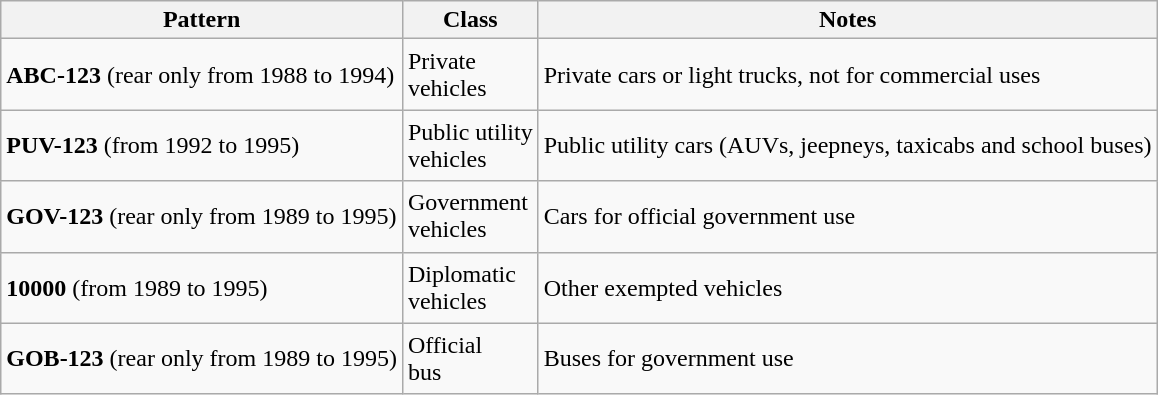<table class=wikitable>
<tr>
<th>Pattern</th>
<th>Class</th>
<th>Notes</th>
</tr>
<tr>
<td style="line-height:2.5;"><span><strong>ABC-123</strong></span> (rear only from 1988 to 1994)</td>
<td>Private<br>vehicles</td>
<td>Private cars or light trucks, not for commercial uses</td>
</tr>
<tr>
<td style="line-height:2.5;"><span><strong>PUV-123</strong></span> (from 1992 to 1995)</td>
<td>Public utility<br>vehicles</td>
<td>Public utility cars (AUVs, jeepneys, taxicabs and school buses)</td>
</tr>
<tr>
<td style="line-height:2.5;"><span><strong>GOV-123</strong></span> (rear only from 1989 to 1995)</td>
<td>Government<br>vehicles</td>
<td>Cars for official government use</td>
</tr>
<tr>
<td style="line-height:2.5;"><span><strong>10000</strong></span> (from 1989 to 1995)</td>
<td>Diplomatic<br>vehicles</td>
<td>Other exempted vehicles</td>
</tr>
<tr>
<td style="line-height:2.5;"><span><strong>GOB-123</strong></span> (rear only from 1989 to 1995)</td>
<td>Official<br>bus</td>
<td>Buses for government use</td>
</tr>
</table>
